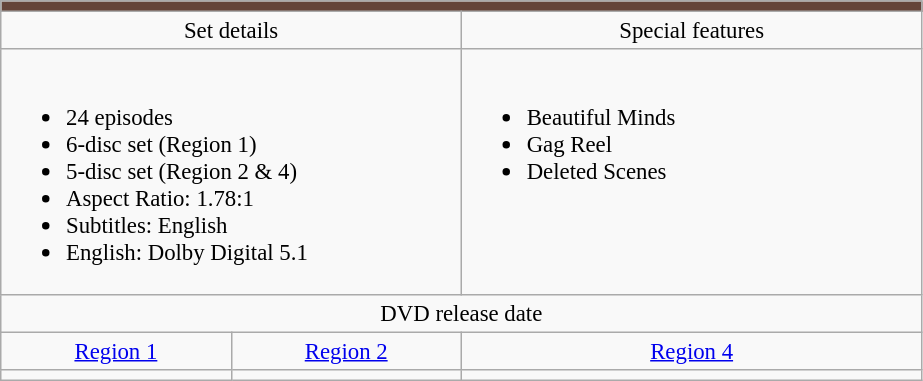<table class="wikitable" style="font-size: 95%;">
<tr style="background:#644439">
<td colspan="4" style="text-align:center;"></td>
</tr>
<tr style="text-align:center;">
<td style="width:300px;" colspan="2">Set details</td>
<td style="width:300px;" colspan="2">Special features</td>
</tr>
<tr valign="top">
<td colspan="2"  style="text-align:left; width:300px;"><br><ul><li>24 episodes</li><li>6-disc set (Region 1)</li><li>5-disc set (Region 2 & 4)</li><li>Aspect Ratio: 1.78:1</li><li>Subtitles: English</li><li>English: Dolby Digital 5.1</li></ul></td>
<td colspan="3" style="text-align:left; width:300px;"><br><ul><li>Beautiful Minds</li><li>Gag Reel</li><li>Deleted Scenes</li></ul></td>
</tr>
<tr>
<td colspan="3" style="text-align:center;">DVD release date</td>
</tr>
<tr style="text-align:center;">
<td><a href='#'>Region 1</a></td>
<td><a href='#'>Region 2</a></td>
<td><a href='#'>Region 4</a></td>
</tr>
<tr style="text-align:center;">
<td></td>
<td></td>
<td></td>
</tr>
</table>
